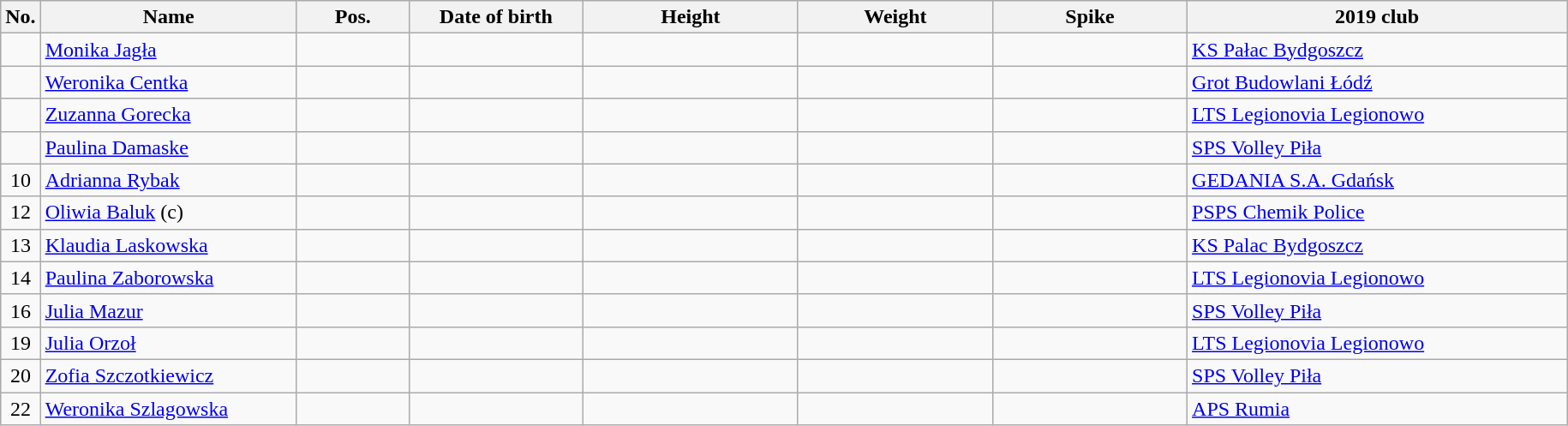<table class="wikitable sortable" style="font-size:100%; text-align:center;">
<tr>
<th>No.</th>
<th style="width:12em">Name</th>
<th style="width:5em">Pos.</th>
<th style="width:8em">Date of birth</th>
<th style="width:10em">Height</th>
<th style="width:9em">Weight</th>
<th style="width:9em">Spike</th>
<th style="width:18em">2019 club</th>
</tr>
<tr>
<td></td>
<td align=left><a href='#'>Monika Jagła</a></td>
<td align=right></td>
<td></td>
<td></td>
<td></td>
<td></td>
<td align=left> <a href='#'>KS Pałac Bydgoszcz</a></td>
</tr>
<tr>
<td></td>
<td align=left><a href='#'>Weronika Centka</a></td>
<td align=right></td>
<td></td>
<td></td>
<td></td>
<td></td>
<td align=left> <a href='#'>Grot Budowlani Łódź</a></td>
</tr>
<tr>
<td></td>
<td align=left><a href='#'>Zuzanna Gorecka</a></td>
<td align=right></td>
<td></td>
<td></td>
<td></td>
<td></td>
<td align=left> <a href='#'>LTS Legionovia Legionowo</a></td>
</tr>
<tr>
<td></td>
<td align=left><a href='#'>Paulina Damaske</a></td>
<td align=right></td>
<td></td>
<td></td>
<td></td>
<td></td>
<td align=left> <a href='#'>SPS Volley Piła</a></td>
</tr>
<tr>
<td>10</td>
<td align=left><a href='#'>Adrianna Rybak</a></td>
<td align=right></td>
<td></td>
<td></td>
<td></td>
<td></td>
<td align=left> <a href='#'>GEDANIA S.A. Gdańsk</a></td>
</tr>
<tr>
<td>12</td>
<td align=left><a href='#'>Oliwia Baluk</a> (c)</td>
<td align=right></td>
<td></td>
<td></td>
<td></td>
<td></td>
<td align=left> <a href='#'>PSPS Chemik Police</a></td>
</tr>
<tr>
<td>13</td>
<td align=left><a href='#'>Klaudia Laskowska</a></td>
<td align=right></td>
<td></td>
<td></td>
<td></td>
<td></td>
<td align=left> <a href='#'>KS Palac Bydgoszcz</a></td>
</tr>
<tr>
<td>14</td>
<td align=left><a href='#'>Paulina Zaborowska</a></td>
<td align=right></td>
<td></td>
<td></td>
<td></td>
<td></td>
<td align=left> <a href='#'>LTS Legionovia Legionowo</a></td>
</tr>
<tr>
<td>16</td>
<td align=left><a href='#'>Julia Mazur</a></td>
<td align=right></td>
<td></td>
<td></td>
<td></td>
<td></td>
<td align=left> <a href='#'>SPS Volley Piła</a></td>
</tr>
<tr>
<td>19</td>
<td align=left><a href='#'>Julia Orzoł</a></td>
<td align=right></td>
<td></td>
<td></td>
<td></td>
<td></td>
<td align=left> <a href='#'>LTS Legionovia Legionowo</a></td>
</tr>
<tr>
<td>20</td>
<td align=left><a href='#'>Zofia Szczotkiewicz</a></td>
<td align=right></td>
<td></td>
<td></td>
<td></td>
<td></td>
<td align=left> <a href='#'>SPS Volley Piła</a></td>
</tr>
<tr>
<td>22</td>
<td align=left><a href='#'>Weronika Szlagowska</a></td>
<td align=right></td>
<td></td>
<td></td>
<td></td>
<td></td>
<td align=left> <a href='#'>APS Rumia</a></td>
</tr>
</table>
